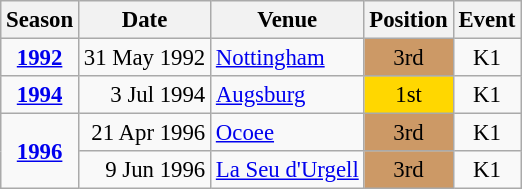<table class="wikitable" style="text-align:center; font-size:95%;">
<tr>
<th>Season</th>
<th>Date</th>
<th>Venue</th>
<th>Position</th>
<th>Event</th>
</tr>
<tr>
<td><strong><a href='#'>1992</a></strong></td>
<td align=right>31 May 1992</td>
<td align=left><a href='#'>Nottingham</a></td>
<td bgcolor=cc9966>3rd</td>
<td>K1</td>
</tr>
<tr>
<td><strong><a href='#'>1994</a></strong></td>
<td align=right>3 Jul 1994</td>
<td align=left><a href='#'>Augsburg</a></td>
<td bgcolor=gold>1st</td>
<td>K1</td>
</tr>
<tr>
<td rowspan=2><strong><a href='#'>1996</a></strong></td>
<td align=right>21 Apr 1996</td>
<td align=left><a href='#'>Ocoee</a></td>
<td bgcolor=cc9966>3rd</td>
<td>K1</td>
</tr>
<tr>
<td align=right>9 Jun 1996</td>
<td align=left><a href='#'>La Seu d'Urgell</a></td>
<td bgcolor=cc9966>3rd</td>
<td>K1</td>
</tr>
</table>
